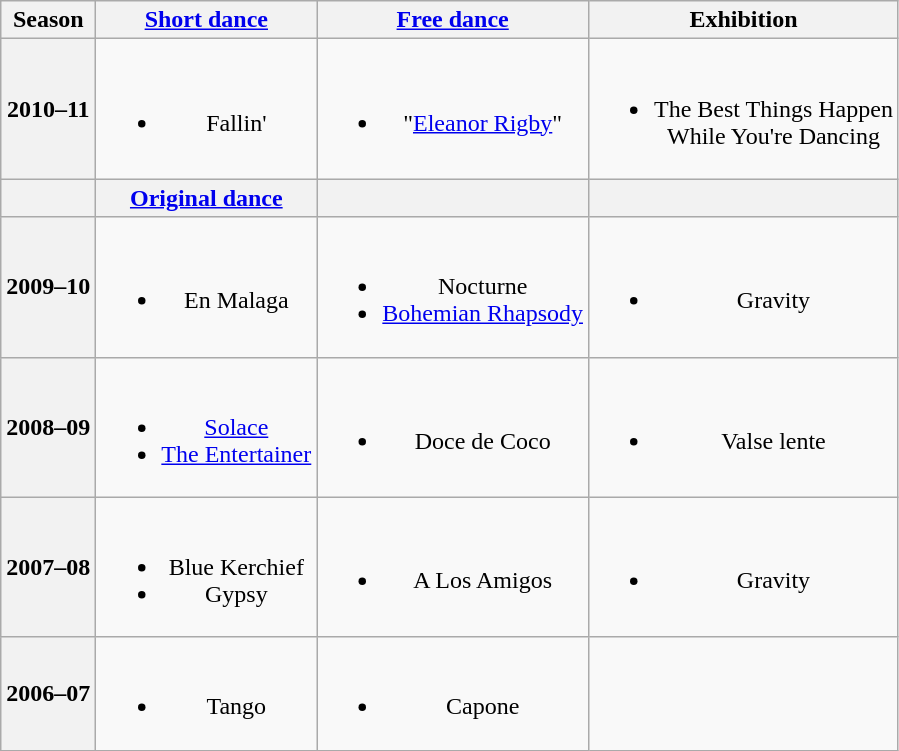<table class="wikitable" style="text-align:center">
<tr>
<th>Season</th>
<th><a href='#'>Short dance</a></th>
<th><a href='#'>Free dance</a></th>
<th>Exhibition</th>
</tr>
<tr>
<th>2010–11 <br> </th>
<td><br><ul><li>Fallin' <br></li></ul></td>
<td><br><ul><li>"<a href='#'>Eleanor Rigby</a>" <br></li></ul></td>
<td><br><ul><li>The Best Things Happen <br>While You're Dancing <br></li></ul></td>
</tr>
<tr>
<th></th>
<th><a href='#'>Original dance</a></th>
<th></th>
<th></th>
</tr>
<tr>
<th>2009–10 <br> </th>
<td><br><ul><li>En Malaga <br></li></ul></td>
<td><br><ul><li>Nocturne <br></li><li><a href='#'>Bohemian Rhapsody</a> <br></li></ul></td>
<td><br><ul><li>Gravity <br></li></ul></td>
</tr>
<tr>
<th>2008–09 <br> </th>
<td><br><ul><li> <a href='#'>Solace</a> <br></li><li> <a href='#'>The Entertainer</a> <br></li></ul></td>
<td><br><ul><li>Doce de Coco <br></li></ul></td>
<td><br><ul><li>Valse lente <br></li></ul></td>
</tr>
<tr>
<th>2007–08 <br> </th>
<td><br><ul><li>Blue Kerchief <br></li><li>Gypsy <br></li></ul></td>
<td><br><ul><li>A Los Amigos <br></li></ul></td>
<td><br><ul><li>Gravity <br></li></ul></td>
</tr>
<tr>
<th>2006–07 <br> </th>
<td><br><ul><li>Tango</li></ul></td>
<td><br><ul><li>Capone <br></li></ul></td>
<td></td>
</tr>
</table>
